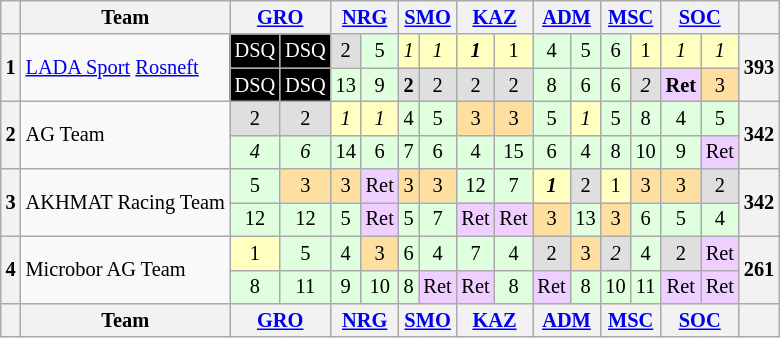<table align=left| class="wikitable" style="font-size: 85%; text-align: center">
<tr valign="top">
<th valign="middle"></th>
<th valign="middle">Team</th>
<th colspan=2><a href='#'>GRO</a></th>
<th colspan=2><a href='#'>NRG</a></th>
<th colspan=2><a href='#'>SMO</a></th>
<th colspan=2><a href='#'>KAZ</a></th>
<th colspan=2><a href='#'>ADM</a></th>
<th colspan=2><a href='#'>MSC</a></th>
<th colspan=2><a href='#'>SOC</a></th>
<th valign="middle"></th>
</tr>
<tr>
<th rowspan="2">1</th>
<td rowspan="2" align=left><a href='#'>LADA Sport</a> <a href='#'>Rosneft</a></td>
<td style="background-color:#000000;color:white">DSQ</td>
<td style="background-color:#000000;color:white">DSQ</td>
<td style="background:#dfdfdf;">2</td>
<td style="background:#dfffdf;">5</td>
<td style="background:#ffffbf;"><em>1</em></td>
<td style="background:#ffffbf;"><em>1</em></td>
<td style="background:#ffffbf;"><strong><em>1</em></strong></td>
<td style="background:#ffffbf;">1</td>
<td style="background:#dfffdf;">4</td>
<td style="background:#dfffdf;">5</td>
<td style="background:#dfffdf;">6</td>
<td style="background:#ffffbf;">1</td>
<td style="background:#ffffbf;"><em>1</em></td>
<td style="background:#ffffbf;"><em>1</em></td>
<th rowspan="2">393</th>
</tr>
<tr>
<td style="background-color:#000000;color:white">DSQ</td>
<td style="background-color:#000000;color:white">DSQ</td>
<td style="background:#dfffdf;">13</td>
<td style="background:#dfffdf;">9</td>
<td style="background:#dfdfdf;"><strong>2</strong></td>
<td style="background:#dfdfdf;">2</td>
<td style="background:#dfdfdf;">2</td>
<td style="background:#dfdfdf;">2</td>
<td style="background:#dfffdf;">8</td>
<td style="background:#dfffdf;">6</td>
<td style="background:#dfffdf;">6</td>
<td style="background:#dfdfdf;"><em>2</em></td>
<td style="background:#efcfff;"><strong>Ret</strong></td>
<td style="background:#ffdf9f;">3</td>
</tr>
<tr>
<th rowspan="2">2</th>
<td rowspan="2" align=left>AG Team</td>
<td style="background:#dfdfdf;">2</td>
<td style="background:#dfdfdf;">2</td>
<td style="background:#ffffbf;"><em>1</em></td>
<td style="background:#ffffbf;"><em>1</em></td>
<td style="background:#dfffdf;">4</td>
<td style="background:#dfffdf;">5</td>
<td style="background:#ffdf9f;">3</td>
<td style="background:#ffdf9f;">3</td>
<td style="background:#dfffdf;">5</td>
<td style="background:#ffffbf;"><em>1</em></td>
<td style="background:#dfffdf;">5</td>
<td style="background:#dfffdf;">8</td>
<td style="background:#dfffdf;">4</td>
<td style="background:#dfffdf;">5</td>
<th rowspan="2">342</th>
</tr>
<tr>
<td style="background:#dfffdf;"><em>4</em></td>
<td style="background:#dfffdf;"><em>6</em></td>
<td style="background:#dfffdf;">14</td>
<td style="background:#dfffdf;">6</td>
<td style="background:#dfffdf;">7</td>
<td style="background:#dfffdf;">6</td>
<td style="background:#dfffdf;">4</td>
<td style="background:#dfffdf;">15</td>
<td style="background:#dfffdf;">6</td>
<td style="background:#dfffdf;">4</td>
<td style="background:#dfffdf;">8</td>
<td style="background:#dfffdf;">10</td>
<td style="background:#dfffdf;">9</td>
<td style="background:#efcfff;">Ret</td>
</tr>
<tr>
<th rowspan="2">3</th>
<td rowspan="2" align=left>AKHMAT Racing Team</td>
<td style="background:#dfffdf;">5</td>
<td style="background:#ffdf9f;">3</td>
<td style="background:#ffdf9f;">3</td>
<td style="background:#efcfff;">Ret</td>
<td style="background:#ffdf9f;">3</td>
<td style="background:#ffdf9f;">3</td>
<td style="background:#dfffdf;">12</td>
<td style="background:#dfffdf;">7</td>
<td style="background:#ffffbf;"><strong><em>1</em></strong></td>
<td style="background:#dfdfdf;">2</td>
<td style="background:#ffffbf;">1</td>
<td style="background:#ffdf9f;">3</td>
<td style="background:#ffdf9f;">3</td>
<td style="background:#dfdfdf;">2</td>
<th rowspan="2">342</th>
</tr>
<tr>
<td style="background:#dfffdf;">12</td>
<td style="background:#dfffdf;">12</td>
<td style="background:#dfffdf;">5</td>
<td style="background:#efcfff;">Ret</td>
<td style="background:#dfffdf;">5</td>
<td style="background:#dfffdf;">7</td>
<td style="background:#efcfff;">Ret</td>
<td style="background:#efcfff;">Ret</td>
<td style="background:#ffdf9f;">3</td>
<td style="background:#dfffdf;">13</td>
<td style="background:#ffdf9f;">3</td>
<td style="background:#dfffdf;">6</td>
<td style="background:#dfffdf;">5</td>
<td style="background:#dfffdf;">4</td>
</tr>
<tr>
<th rowspan="2">4</th>
<td rowspan="2" align=left>Microbor AG Team</td>
<td style="background:#ffffbf;">1</td>
<td style="background:#dfffdf;">5</td>
<td style="background:#dfffdf;">4</td>
<td style="background:#ffdf9f;">3</td>
<td style="background:#dfffdf;">6</td>
<td style="background:#dfffdf;">4</td>
<td style="background:#dfffdf;">7</td>
<td style="background:#dfffdf;">4</td>
<td style="background:#dfdfdf;">2</td>
<td style="background:#ffdf9f;">3</td>
<td style="background:#dfdfdf;"><em>2</em></td>
<td style="background:#dfffdf;">4</td>
<td style="background:#dfdfdf;">2</td>
<td style="background:#efcfff;">Ret</td>
<th rowspan="2">261</th>
</tr>
<tr>
<td style="background:#dfffdf;">8</td>
<td style="background:#dfffdf;">11</td>
<td style="background:#dfffdf;">9</td>
<td style="background:#dfffdf;">10</td>
<td style="background:#dfffdf;">8</td>
<td style="background:#efcfff;">Ret</td>
<td style="background:#efcfff;">Ret</td>
<td style="background:#dfffdf;">8</td>
<td style="background:#efcfff;">Ret</td>
<td style="background:#dfffdf;">8</td>
<td style="background:#dfffdf;">10</td>
<td style="background:#dfffdf;">11</td>
<td style="background:#efcfff;">Ret</td>
<td style="background:#efcfff;">Ret</td>
</tr>
<tr valign="top">
<th valign="middle"></th>
<th valign="middle">Team</th>
<th colspan=2><a href='#'>GRO</a></th>
<th colspan=2><a href='#'>NRG</a></th>
<th colspan=2><a href='#'>SMO</a></th>
<th colspan=2><a href='#'>KAZ</a></th>
<th colspan=2><a href='#'>ADM</a></th>
<th colspan=2><a href='#'>MSC</a></th>
<th colspan=2><a href='#'>SOC</a></th>
<th valign="middle"></th>
</tr>
</table>
